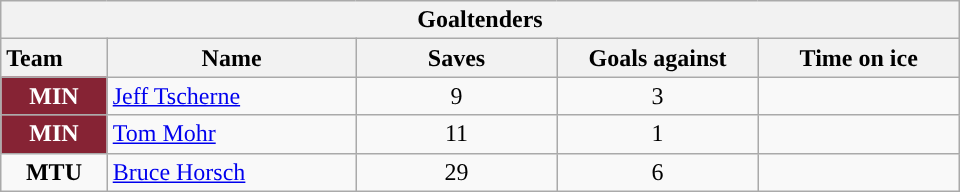<table class="wikitable" style="width:40em; text-align:right;">
<tr>
<th colspan=5>Goaltenders</th>
</tr>
<tr>
<th style="width:4em; text-align:left;">Team</th>
<th style="width:10em;">Name</th>
<th style="width:8em;">Saves</th>
<th style="width:8em;">Goals against</th>
<th style="width:8em;">Time on ice</th>
</tr>
<tr>
<td align=center style="color:white; background:#862334; "><strong>MIN</strong></td>
<td style="text-align:left;"><a href='#'>Jeff Tscherne</a></td>
<td align=center>9</td>
<td align=center>3</td>
<td align=center></td>
</tr>
<tr>
<td align=center style="color:white; background:#862334; "><strong>MIN</strong></td>
<td style="text-align:left;"><a href='#'>Tom Mohr</a></td>
<td align=center>11</td>
<td align=center>1</td>
<td align=center></td>
</tr>
<tr>
<td align=center><strong>MTU</strong></td>
<td style="text-align:left;"><a href='#'>Bruce Horsch</a></td>
<td align=center>29</td>
<td align=center>6</td>
<td align=center></td>
</tr>
</table>
